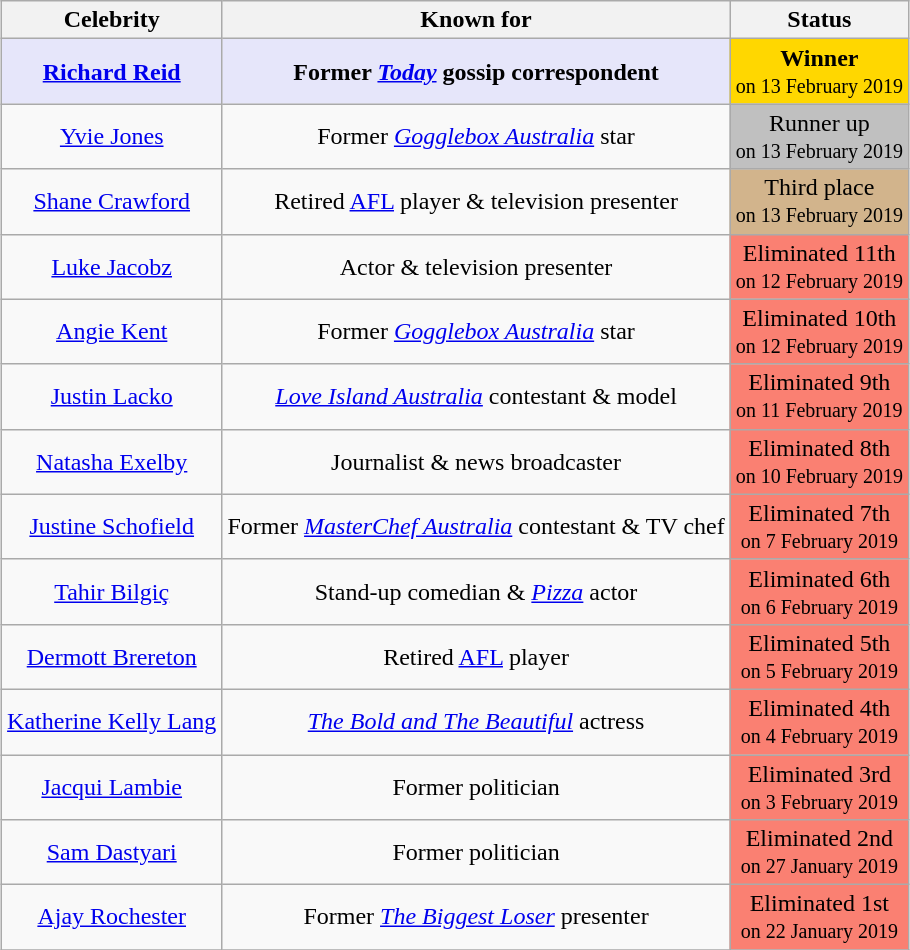<table class="wikitable sortable" style="margin:auto; text-align:center;">
<tr>
<th scope="col">Celebrity</th>
<th scope="col">Known for</th>
<th scope="col">Status</th>
</tr>
<tr>
<td bgcolor=lavender><strong><a href='#'>Richard Reid</a></strong></td>
<td bgcolor=lavender><strong>Former <em><a href='#'>Today</a></em> gossip correspondent</strong></td>
<td style=background:gold><strong>Winner</strong><br><small>on 13 February 2019</small></td>
</tr>
<tr>
<td><a href='#'>Yvie Jones</a></td>
<td>Former <em><a href='#'>Gogglebox Australia</a></em> star</td>
<td style=background:silver>Runner up<br><small>on 13 February 2019</small></td>
</tr>
<tr>
<td><a href='#'>Shane Crawford</a></td>
<td>Retired <a href='#'>AFL</a> player & television presenter</td>
<td style="background:tan">Third place<br><small>on 13 February 2019</small></td>
</tr>
<tr>
<td><a href='#'>Luke Jacobz</a></td>
<td>Actor & television presenter</td>
<td style="background:salmon">Eliminated 11th<br><small>on 12 February 2019</small></td>
</tr>
<tr>
<td><a href='#'>Angie Kent</a></td>
<td>Former <em><a href='#'>Gogglebox Australia</a></em> star</td>
<td style="background:salmon">Eliminated 10th<br><small>on 12 February 2019</small></td>
</tr>
<tr>
<td><a href='#'>Justin Lacko</a></td>
<td><em><a href='#'>Love Island Australia</a></em> contestant & model</td>
<td style=background:salmon>Eliminated 9th<br><small>on 11 February 2019</small></td>
</tr>
<tr>
<td><a href='#'>Natasha Exelby</a></td>
<td>Journalist & news broadcaster</td>
<td style=background:salmon>Eliminated 8th<br><small>on 10 February 2019</small></td>
</tr>
<tr>
<td><a href='#'>Justine Schofield</a></td>
<td>Former <em><a href='#'>MasterChef Australia</a></em> contestant & TV chef</td>
<td style=background:salmon>Eliminated 7th<br><small>on 7 February 2019</small></td>
</tr>
<tr>
<td><a href='#'>Tahir Bilgiç</a></td>
<td>Stand-up comedian & <em><a href='#'>Pizza</a></em> actor</td>
<td style=background:salmon>Eliminated 6th<br><small>on 6 February 2019</small></td>
</tr>
<tr>
<td><a href='#'>Dermott Brereton</a></td>
<td>Retired <a href='#'>AFL</a> player</td>
<td style=background:salmon>Eliminated 5th<br><small>on 5 February 2019</small></td>
</tr>
<tr>
<td><a href='#'>Katherine Kelly Lang</a></td>
<td><em><a href='#'>The Bold and The Beautiful</a></em> actress</td>
<td style=background:salmon>Eliminated 4th<br><small>on 4 February 2019</small></td>
</tr>
<tr>
<td><a href='#'>Jacqui Lambie</a></td>
<td>Former politician</td>
<td style=background:salmon>Eliminated 3rd<br><small>on 3 February 2019</small></td>
</tr>
<tr>
<td><a href='#'>Sam Dastyari</a></td>
<td>Former politician</td>
<td style=background:salmon>Eliminated 2nd<br><small>on 27 January 2019</small></td>
</tr>
<tr>
<td><a href='#'>Ajay Rochester</a></td>
<td>Former <em><a href='#'>The Biggest Loser</a></em> presenter</td>
<td style=background:salmon>Eliminated 1st<br><small>on 22 January 2019</small></td>
</tr>
<tr>
</tr>
</table>
